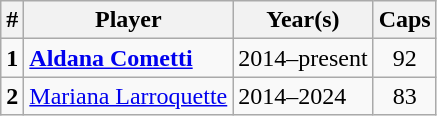<table class="wikitable sortable">
<tr>
<th width=>#</th>
<th width=>Player</th>
<th width=>Year(s)</th>
<th width=>Caps</th>
</tr>
<tr>
<td align=center><strong>1</strong></td>
<td><strong><a href='#'>Aldana Cometti</a></strong></td>
<td>2014–present</td>
<td align=center>92</td>
</tr>
<tr>
<td align=center><strong>2</strong></td>
<td><a href='#'>Mariana Larroquette</a></td>
<td>2014–2024</td>
<td align=center>83<br></td>
</tr>
</table>
